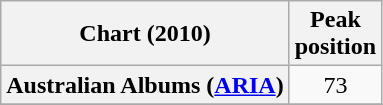<table class="wikitable sortable plainrowheaders" style="text-align:center">
<tr>
<th scope="col">Chart (2010)</th>
<th scope="col">Peak<br> position</th>
</tr>
<tr>
<th scope="row">Australian Albums (<a href='#'>ARIA</a>)</th>
<td>73</td>
</tr>
<tr>
</tr>
</table>
